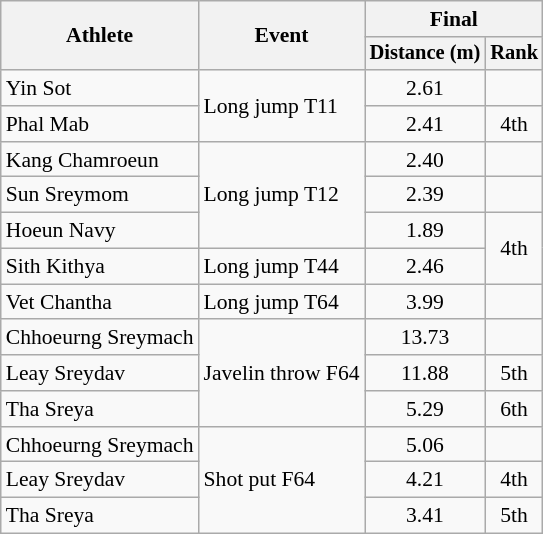<table class=wikitable style="font-size:90%">
<tr>
<th rowspan="2">Athlete</th>
<th rowspan="2">Event</th>
<th colspan="2">Final</th>
</tr>
<tr style="font-size:95%">
<th>Distance (m)</th>
<th>Rank</th>
</tr>
<tr style="text-align:center">
<td style="text-align:left">Yin Sot</td>
<td style="text-align:left" rowspan=2>Long jump T11</td>
<td>2.61</td>
<td></td>
</tr>
<tr style="text-align:center">
<td style="text-align:left">Phal Mab</td>
<td>2.41</td>
<td>4th</td>
</tr>
<tr style="text-align:center">
<td style="text-align:left">Kang Chamroeun</td>
<td style="text-align:left" rowspan=3>Long jump T12</td>
<td>2.40</td>
<td></td>
</tr>
<tr style="text-align:center">
<td style="text-align:left">Sun Sreymom</td>
<td>2.39</td>
<td></td>
</tr>
<tr style="text-align:center">
<td style="text-align:left">Hoeun Navy</td>
<td>1.89</td>
<td rowspan=2>4th</td>
</tr>
<tr style="text-align:center">
<td style="text-align:left">Sith Kithya</td>
<td style="text-align:left">Long jump T44</td>
<td>2.46</td>
</tr>
<tr style="text-align:center">
<td style="text-align:left">Vet Chantha</td>
<td style="text-align:left">Long jump T64</td>
<td>3.99</td>
<td></td>
</tr>
<tr style="text-align:center">
<td style="text-align:left">Chhoeurng Sreymach</td>
<td style="text-align:left" rowspan=3>Javelin throw F64</td>
<td>13.73</td>
<td></td>
</tr>
<tr style="text-align:center">
<td style="text-align:left">Leay Sreydav</td>
<td>11.88</td>
<td>5th</td>
</tr>
<tr style="text-align:center">
<td style="text-align:left">Tha Sreya</td>
<td>5.29</td>
<td>6th</td>
</tr>
<tr style="text-align:center">
<td style="text-align:left">Chhoeurng Sreymach</td>
<td style="text-align:left" rowspan=3>Shot put F64</td>
<td>5.06</td>
<td></td>
</tr>
<tr style="text-align:center">
<td style="text-align:left">Leay Sreydav</td>
<td>4.21</td>
<td>4th</td>
</tr>
<tr style="text-align:center">
<td style="text-align:left">Tha Sreya</td>
<td>3.41</td>
<td>5th</td>
</tr>
</table>
